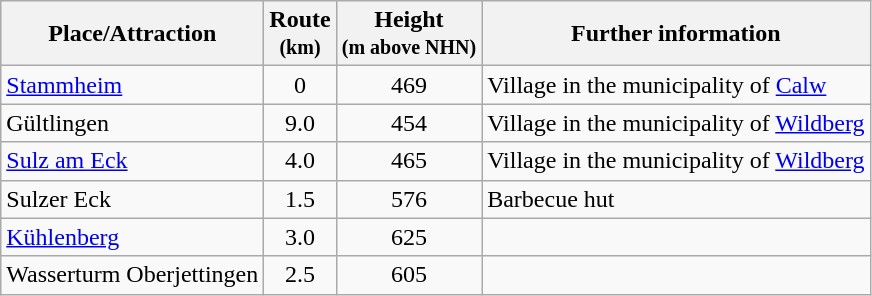<table class="wikitable toptextcells">
<tr class="hintergrundfarbe5">
<th>Place/Attraction</th>
<th>Route<br><small>(km)</small></th>
<th>Height<br><small>(m above NHN)</small></th>
<th class="unsortable">Further information</th>
</tr>
<tr>
<td><a href='#'>Stammheim</a></td>
<td style="text-align:center">0</td>
<td style="text-align:center">469</td>
<td>Village in the municipality of <a href='#'>Calw</a></td>
</tr>
<tr>
<td>Gültlingen</td>
<td style="text-align:center">9.0</td>
<td style="text-align:center">454</td>
<td>Village in the municipality of <a href='#'>Wildberg</a></td>
</tr>
<tr>
<td><a href='#'>Sulz am Eck</a></td>
<td style="text-align:center">4.0</td>
<td style="text-align:center">465</td>
<td>Village in the municipality of <a href='#'>Wildberg</a></td>
</tr>
<tr>
<td>Sulzer Eck</td>
<td style="text-align:center">1.5</td>
<td style="text-align:center">576</td>
<td>Barbecue hut</td>
</tr>
<tr>
<td><a href='#'>Kühlenberg</a></td>
<td style="text-align:center">3.0</td>
<td style="text-align:center">625</td>
<td></td>
</tr>
<tr>
<td>Wasserturm Oberjettingen</td>
<td style="text-align:center">2.5</td>
<td style="text-align:center">605</td>
<td></td>
</tr>
</table>
